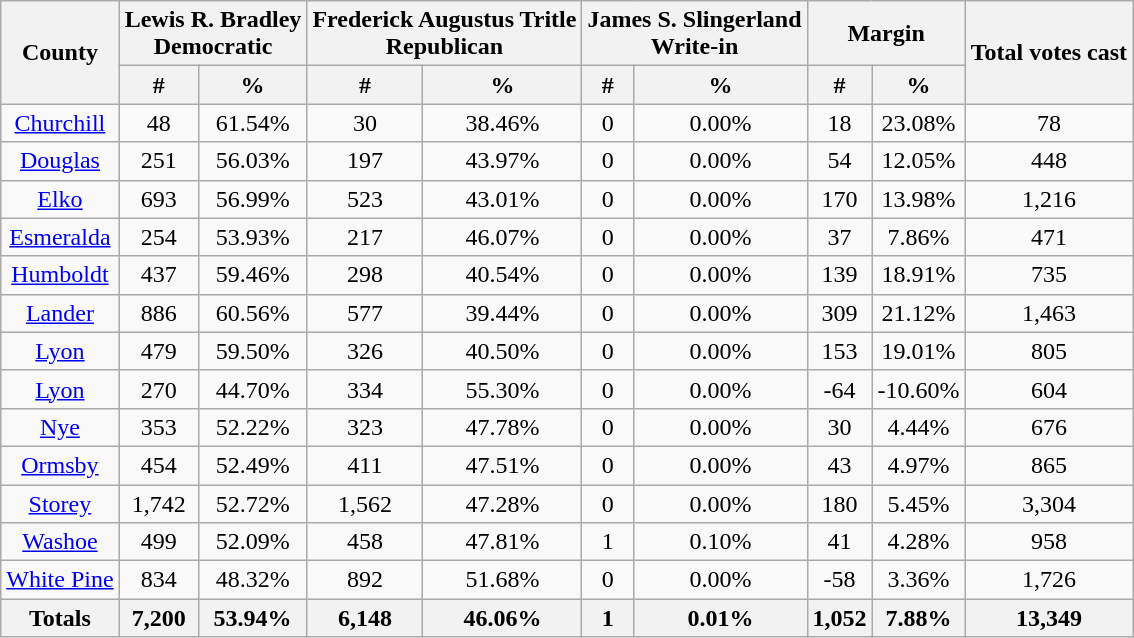<table class="wikitable sortable" style="text-align:center">
<tr>
<th rowspan="2">County</th>
<th style="text-align:center;" colspan="2">Lewis R. Bradley<br>Democratic</th>
<th style="text-align:center;" colspan="2">Frederick Augustus Tritle<br>Republican</th>
<th style="text-align:center;" colspan="2">James S. Slingerland<br>Write-in</th>
<th style="text-align:center;" colspan="2">Margin</th>
<th style="text-align:center;" rowspan="2">Total votes cast</th>
</tr>
<tr>
<th style="text-align:center;" data-sort-type="number">#</th>
<th style="text-align:center;" data-sort-type="number">%</th>
<th style="text-align:center;" data-sort-type="number">#</th>
<th style="text-align:center;" data-sort-type="number">%</th>
<th style="text-align:center;" data-sort-type="number">#</th>
<th style="text-align:center;" data-sort-type="number">%</th>
<th style="text-align:center;" data-sort-type="number">#</th>
<th style="text-align:center;" data-sort-type="number">%</th>
</tr>
<tr style="text-align:center;">
<td><a href='#'>Churchill</a></td>
<td>48</td>
<td>61.54%</td>
<td>30</td>
<td>38.46%</td>
<td>0</td>
<td>0.00%</td>
<td>18</td>
<td>23.08%</td>
<td>78</td>
</tr>
<tr style="text-align:center;">
<td><a href='#'>Douglas</a></td>
<td>251</td>
<td>56.03%</td>
<td>197</td>
<td>43.97%</td>
<td>0</td>
<td>0.00%</td>
<td>54</td>
<td>12.05%</td>
<td>448</td>
</tr>
<tr style="text-align:center;">
<td><a href='#'>Elko</a></td>
<td>693</td>
<td>56.99%</td>
<td>523</td>
<td>43.01%</td>
<td>0</td>
<td>0.00%</td>
<td>170</td>
<td>13.98%</td>
<td>1,216</td>
</tr>
<tr style="text-align:center;">
<td><a href='#'>Esmeralda</a></td>
<td>254</td>
<td>53.93%</td>
<td>217</td>
<td>46.07%</td>
<td>0</td>
<td>0.00%</td>
<td>37</td>
<td>7.86%</td>
<td>471</td>
</tr>
<tr style="text-align:center;">
<td><a href='#'>Humboldt</a></td>
<td>437</td>
<td>59.46%</td>
<td>298</td>
<td>40.54%</td>
<td>0</td>
<td>0.00%</td>
<td>139</td>
<td>18.91%</td>
<td>735</td>
</tr>
<tr style="text-align:center;">
<td><a href='#'>Lander</a></td>
<td>886</td>
<td>60.56%</td>
<td>577</td>
<td>39.44%</td>
<td>0</td>
<td>0.00%</td>
<td>309</td>
<td>21.12%</td>
<td>1,463</td>
</tr>
<tr style="text-align:center;">
<td><a href='#'>Lyon</a></td>
<td>479</td>
<td>59.50%</td>
<td>326</td>
<td>40.50%</td>
<td>0</td>
<td>0.00%</td>
<td>153</td>
<td>19.01%</td>
<td>805</td>
</tr>
<tr style="text-align:center;">
<td><a href='#'>Lyon</a></td>
<td>270</td>
<td>44.70%</td>
<td>334</td>
<td>55.30%</td>
<td>0</td>
<td>0.00%</td>
<td>-64</td>
<td>-10.60%</td>
<td>604</td>
</tr>
<tr style="text-align:center;">
<td><a href='#'>Nye</a></td>
<td>353</td>
<td>52.22%</td>
<td>323</td>
<td>47.78%</td>
<td>0</td>
<td>0.00%</td>
<td>30</td>
<td>4.44%</td>
<td>676</td>
</tr>
<tr style="text-align:center;">
<td><a href='#'>Ormsby</a></td>
<td>454</td>
<td>52.49%</td>
<td>411</td>
<td>47.51%</td>
<td>0</td>
<td>0.00%</td>
<td>43</td>
<td>4.97%</td>
<td>865</td>
</tr>
<tr style="text-align:center;">
<td><a href='#'>Storey</a></td>
<td>1,742</td>
<td>52.72%</td>
<td>1,562</td>
<td>47.28%</td>
<td>0</td>
<td>0.00%</td>
<td>180</td>
<td>5.45%</td>
<td>3,304</td>
</tr>
<tr style="text-align:center;">
<td><a href='#'>Washoe</a></td>
<td>499</td>
<td>52.09%</td>
<td>458</td>
<td>47.81%</td>
<td>1</td>
<td>0.10%</td>
<td>41</td>
<td>4.28%</td>
<td>958</td>
</tr>
<tr style="text-align:center;">
<td><a href='#'>White Pine</a></td>
<td>834</td>
<td>48.32%</td>
<td>892</td>
<td>51.68%</td>
<td>0</td>
<td>0.00%</td>
<td>-58</td>
<td>3.36%</td>
<td>1,726</td>
</tr>
<tr style="text-align:center;">
<th>Totals</th>
<th>7,200</th>
<th>53.94%</th>
<th>6,148</th>
<th>46.06%</th>
<th>1</th>
<th>0.01%</th>
<th>1,052</th>
<th>7.88%</th>
<th>13,349</th>
</tr>
</table>
